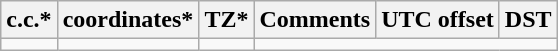<table class="wikitable sortable">
<tr>
<th>c.c.*</th>
<th>coordinates*</th>
<th>TZ*</th>
<th>Comments</th>
<th>UTC offset</th>
<th>DST</th>
</tr>
<tr --->
<td></td>
<td></td>
<td></td>
</tr>
</table>
